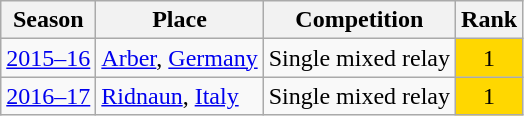<table class="wikitable sortable" style="text-align: center;">
<tr>
<th>Season</th>
<th>Place</th>
<th>Competition</th>
<th>Rank</th>
</tr>
<tr>
<td><a href='#'>2015–16</a></td>
<td style="text-align: left;"> <a href='#'>Arber</a>, <a href='#'>Germany</a></td>
<td>Single mixed relay</td>
<td bgcolor=gold>1</td>
</tr>
<tr>
<td><a href='#'>2016–17</a></td>
<td style="text-align: left;"> <a href='#'>Ridnaun</a>, <a href='#'>Italy</a></td>
<td>Single mixed relay</td>
<td bgcolor=gold>1</td>
</tr>
</table>
